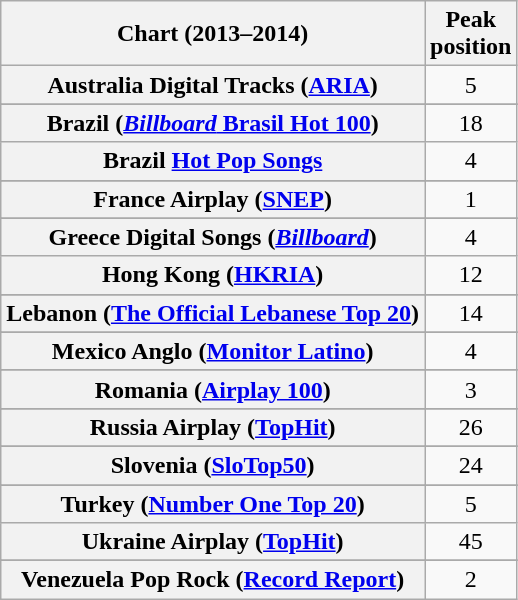<table class="wikitable sortable plainrowheaders" style="text-align:center">
<tr>
<th scope="col">Chart (2013–2014)</th>
<th scope="col">Peak<br>position</th>
</tr>
<tr>
<th scope="row">Australia Digital Tracks (<a href='#'>ARIA</a>)</th>
<td>5</td>
</tr>
<tr>
</tr>
<tr>
</tr>
<tr>
</tr>
<tr>
</tr>
<tr>
<th scope="row">Brazil (<a href='#'><em>Billboard</em> Brasil Hot 100</a>)</th>
<td>18</td>
</tr>
<tr>
<th scope="row">Brazil <a href='#'>Hot Pop Songs</a></th>
<td>4</td>
</tr>
<tr>
</tr>
<tr>
</tr>
<tr>
</tr>
<tr>
</tr>
<tr>
</tr>
<tr>
</tr>
<tr>
</tr>
<tr>
</tr>
<tr>
</tr>
<tr>
</tr>
<tr>
</tr>
<tr>
<th scope="row">France Airplay (<a href='#'>SNEP</a>)</th>
<td style="text-align:center;">1</td>
</tr>
<tr>
</tr>
<tr>
<th scope="row">Greece Digital Songs (<em><a href='#'>Billboard</a></em>)</th>
<td>4</td>
</tr>
<tr>
<th scope="row">Hong Kong (<a href='#'>HKRIA</a>)</th>
<td style="text-align:center;">12</td>
</tr>
<tr>
</tr>
<tr>
</tr>
<tr>
</tr>
<tr>
</tr>
<tr>
</tr>
<tr>
</tr>
<tr>
<th scope="row">Lebanon (<a href='#'>The Official Lebanese Top 20</a>)</th>
<td>14</td>
</tr>
<tr>
</tr>
<tr>
<th scope="row">Mexico Anglo (<a href='#'>Monitor Latino</a>)</th>
<td>4</td>
</tr>
<tr>
</tr>
<tr>
</tr>
<tr>
</tr>
<tr>
</tr>
<tr>
</tr>
<tr>
</tr>
<tr>
<th scope="row">Romania (<a href='#'>Airplay 100</a>)</th>
<td>3</td>
</tr>
<tr>
</tr>
<tr>
<th scope="row">Russia Airplay (<a href='#'>TopHit</a>)</th>
<td>26</td>
</tr>
<tr>
</tr>
<tr>
</tr>
<tr>
</tr>
<tr>
<th scope="row">Slovenia (<a href='#'>SloTop50</a>)</th>
<td>24</td>
</tr>
<tr>
</tr>
<tr>
</tr>
<tr>
</tr>
<tr>
</tr>
<tr>
<th scope="row">Turkey (<a href='#'>Number One Top 20</a>)</th>
<td align="center">5</td>
</tr>
<tr>
<th scope="row">Ukraine Airplay (<a href='#'>TopHit</a>)</th>
<td>45</td>
</tr>
<tr>
</tr>
<tr>
</tr>
<tr>
</tr>
<tr>
</tr>
<tr>
</tr>
<tr>
</tr>
<tr>
</tr>
<tr>
</tr>
<tr>
</tr>
<tr>
</tr>
<tr>
<th scope="row">Venezuela Pop Rock (<a href='#'>Record Report</a>)</th>
<td>2</td>
</tr>
</table>
